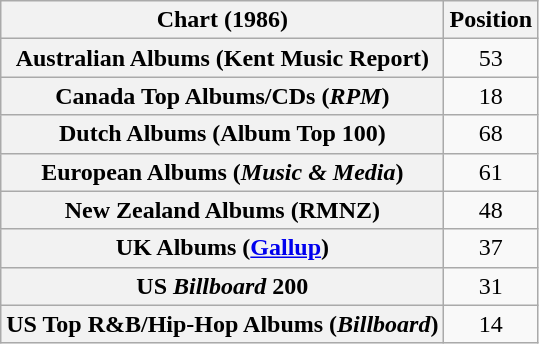<table class="wikitable sortable plainrowheaders" style="text-align:center">
<tr>
<th scope="col">Chart (1986)</th>
<th scope="col">Position</th>
</tr>
<tr>
<th scope="row">Australian Albums (Kent Music Report)</th>
<td>53</td>
</tr>
<tr>
<th scope="row">Canada Top Albums/CDs (<em>RPM</em>)</th>
<td>18</td>
</tr>
<tr>
<th scope="row">Dutch Albums (Album Top 100)</th>
<td>68</td>
</tr>
<tr>
<th scope="row">European Albums (<em>Music & Media</em>)</th>
<td>61</td>
</tr>
<tr>
<th scope="row">New Zealand Albums (RMNZ)</th>
<td>48</td>
</tr>
<tr>
<th scope="row">UK Albums (<a href='#'>Gallup</a>)</th>
<td>37</td>
</tr>
<tr>
<th scope="row">US <em>Billboard</em> 200</th>
<td>31</td>
</tr>
<tr>
<th scope="row">US Top R&B/Hip-Hop Albums (<em>Billboard</em>)</th>
<td>14</td>
</tr>
</table>
